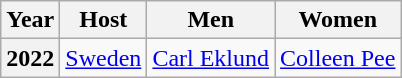<table class="wikitable">
<tr>
<th scope="col">Year</th>
<th scope="col">Host</th>
<th scope="col">Men</th>
<th scope="col">Women</th>
</tr>
<tr>
<th scope="row">2022</th>
<td><a href='#'>Sweden</a></td>
<td> <a href='#'>Carl Eklund</a></td>
<td> <a href='#'>Colleen Pee</a></td>
</tr>
</table>
